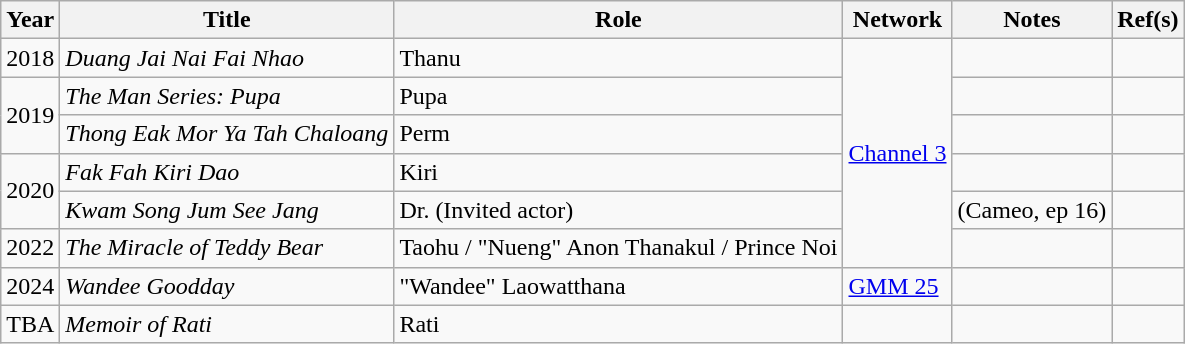<table class="wikitable sortable">
<tr>
<th>Year</th>
<th>Title</th>
<th>Role</th>
<th>Network</th>
<th class="unsortable">Notes</th>
<th class="unsortable">Ref(s)</th>
</tr>
<tr>
<td>2018</td>
<td><em>Duang Jai Nai Fai Nhao</em></td>
<td>Thanu</td>
<td rowspan="6"><a href='#'>Channel 3</a></td>
<td></td>
<td></td>
</tr>
<tr>
<td rowspan="2">2019</td>
<td><em>The Man Series: Pupa</em></td>
<td>Pupa</td>
<td></td>
<td></td>
</tr>
<tr>
<td><em>Thong Eak Mor Ya Tah Chaloang</em></td>
<td>Perm</td>
<td></td>
<td></td>
</tr>
<tr>
<td rowspan="2">2020</td>
<td><em>Fak Fah Kiri Dao</em></td>
<td>Kiri</td>
<td></td>
<td></td>
</tr>
<tr>
<td><em>Kwam Song Jum See Jang</em></td>
<td>Dr. (Invited actor)</td>
<td>(Cameo, ep 16)</td>
<td></td>
</tr>
<tr>
<td>2022</td>
<td><em>The Miracle of Teddy Bear</em></td>
<td>Taohu / "Nueng" Anon Thanakul / Prince Noi</td>
<td></td>
<td></td>
</tr>
<tr>
<td>2024</td>
<td><em>Wandee Goodday</em></td>
<td>"Wandee" Laowatthana</td>
<td><a href='#'>GMM 25</a></td>
<td></td>
<td></td>
</tr>
<tr>
<td>TBA</td>
<td><em>Memoir of Rati</em></td>
<td>Rati</td>
<td></td>
<td></td>
<td></td>
</tr>
</table>
